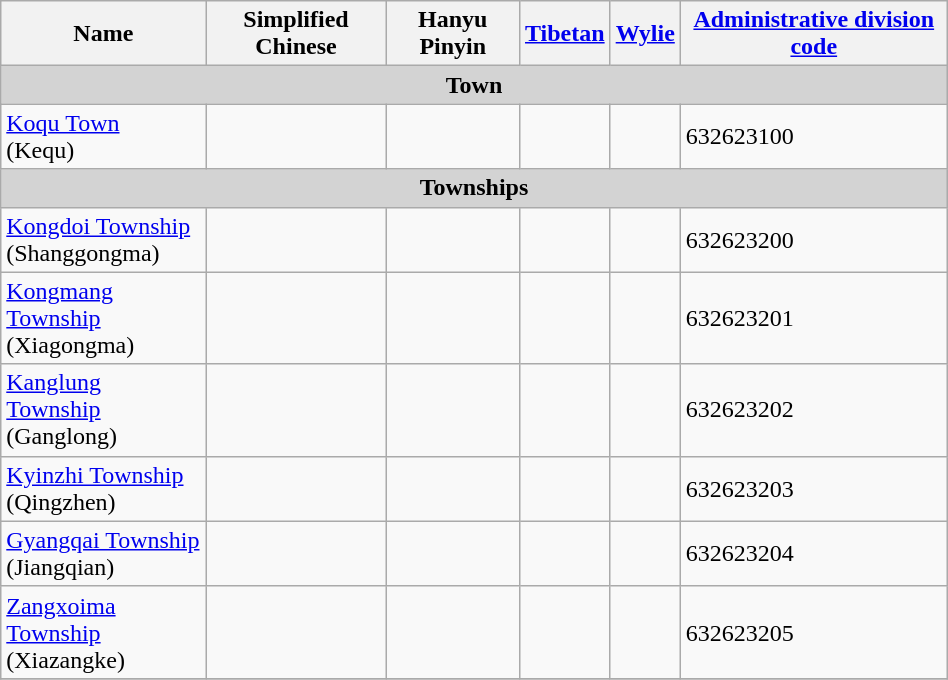<table class="wikitable" align="center" style="width:50%; border="1">
<tr>
<th>Name</th>
<th>Simplified Chinese</th>
<th>Hanyu Pinyin</th>
<th><a href='#'>Tibetan</a></th>
<th><a href='#'>Wylie</a></th>
<th><a href='#'>Administrative division code</a></th>
</tr>
<tr>
<td colspan="7"  style="text-align:center; background:#d3d3d3;"><strong>Town</strong></td>
</tr>
<tr --------->
<td><a href='#'>Koqu Town</a><br>(Kequ)</td>
<td></td>
<td></td>
<td></td>
<td></td>
<td>632623100</td>
</tr>
<tr>
<td colspan="7"  style="text-align:center; background:#d3d3d3;"><strong>Townships</strong></td>
</tr>
<tr --------->
<td><a href='#'>Kongdoi Township</a><br>(Shanggongma)</td>
<td></td>
<td></td>
<td></td>
<td></td>
<td>632623200</td>
</tr>
<tr>
<td><a href='#'>Kongmang Township</a><br>(Xiagongma)</td>
<td></td>
<td></td>
<td></td>
<td></td>
<td>632623201</td>
</tr>
<tr>
<td><a href='#'>Kanglung Township</a><br>(Ganglong)</td>
<td></td>
<td></td>
<td></td>
<td></td>
<td>632623202</td>
</tr>
<tr>
<td><a href='#'>Kyinzhi Township</a><br>(Qingzhen)</td>
<td></td>
<td></td>
<td></td>
<td></td>
<td>632623203</td>
</tr>
<tr>
<td><a href='#'>Gyangqai Township</a><br>(Jiangqian)</td>
<td></td>
<td></td>
<td></td>
<td></td>
<td>632623204</td>
</tr>
<tr>
<td><a href='#'>Zangxoima Township</a><br>(Xiazangke)</td>
<td></td>
<td></td>
<td></td>
<td></td>
<td>632623205</td>
</tr>
<tr>
</tr>
</table>
